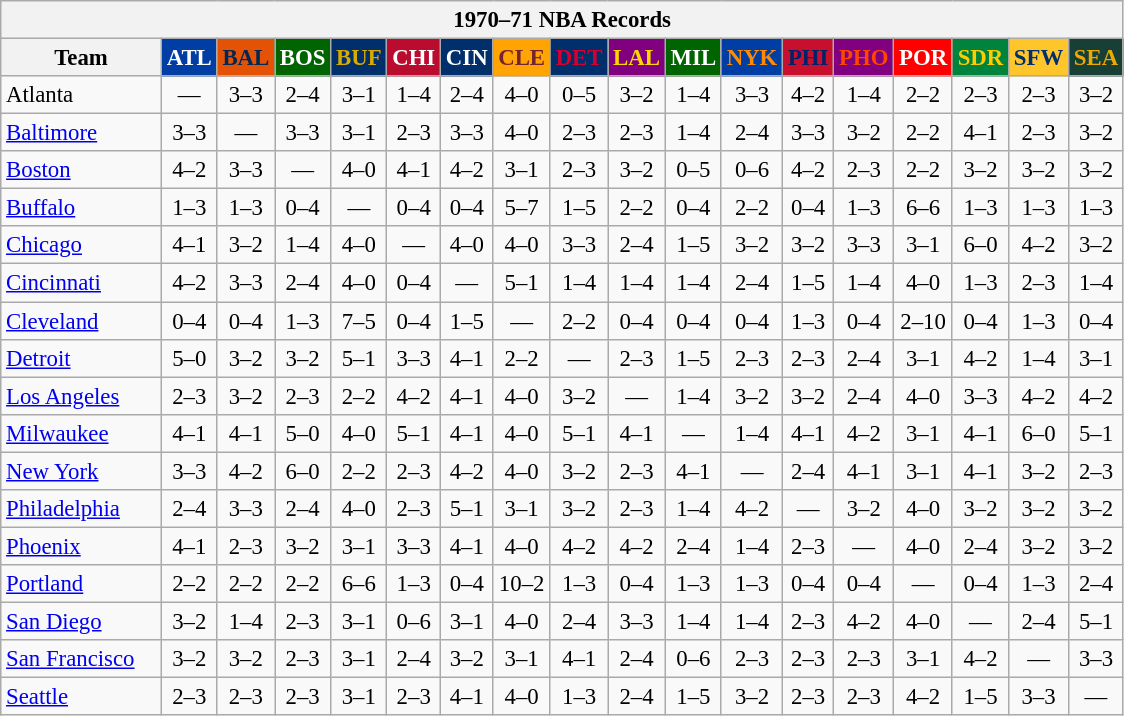<table class="wikitable" style="font-size:95%; text-align:center;">
<tr>
<th colspan=18>1970–71 NBA Records</th>
</tr>
<tr>
<th width=100>Team</th>
<th style="background:#003EA4;color:#FFFFFF;width=35">ATL</th>
<th style="background:#E45206;color:#012854;width=35">BAL</th>
<th style="background:#006400;color:#FFFFFF;width=35">BOS</th>
<th style="background:#012F6B;color:#D9AA00;width=35">BUF</th>
<th style="background:#BA0C2F;color:#FFFFFF;width=35">CHI</th>
<th style="background:#012F6B;color:#FFFFFF;width=35">CIN</th>
<th style="background:#FFA402;color:#77222F;width=35">CLE</th>
<th style="background:#012F6B;color:#D40032;width=35">DET</th>
<th style="background:#800080;color:#FFD700;width=35">LAL</th>
<th style="background:#006400;color:#FFFFFF;width=35">MIL</th>
<th style="background:#003EA4;color:#FF8C00;width=35">NYK</th>
<th style="background:#C90F2E;color:#022167;width=35">PHI</th>
<th style="background:#800080;color:#FF4500;width=35">PHO</th>
<th style="background:#FF0000;color:#FFFFFF;width=35">POR</th>
<th style="background:#00843D;color:#FFCC00;width=35">SDR</th>
<th style="background:#FFC62C;color:#012F6B;width=35">SFW</th>
<th style="background:#173F36;color:#EBAA00;width=35">SEA</th>
</tr>
<tr>
<td style="text-align:left;">Atlanta</td>
<td>—</td>
<td>3–3</td>
<td>2–4</td>
<td>3–1</td>
<td>1–4</td>
<td>2–4</td>
<td>4–0</td>
<td>0–5</td>
<td>3–2</td>
<td>1–4</td>
<td>3–3</td>
<td>4–2</td>
<td>1–4</td>
<td>2–2</td>
<td>2–3</td>
<td>2–3</td>
<td>3–2</td>
</tr>
<tr>
<td style="text-align:left;"><a href='#'>Baltimore</a></td>
<td>3–3</td>
<td>—</td>
<td>3–3</td>
<td>3–1</td>
<td>2–3</td>
<td>3–3</td>
<td>4–0</td>
<td>2–3</td>
<td>2–3</td>
<td>1–4</td>
<td>2–4</td>
<td>3–3</td>
<td>3–2</td>
<td>2–2</td>
<td>4–1</td>
<td>2–3</td>
<td>3–2</td>
</tr>
<tr>
<td style="text-align:left;"><a href='#'>Boston</a></td>
<td>4–2</td>
<td>3–3</td>
<td>—</td>
<td>4–0</td>
<td>4–1</td>
<td>4–2</td>
<td>3–1</td>
<td>2–3</td>
<td>3–2</td>
<td>0–5</td>
<td>0–6</td>
<td>4–2</td>
<td>2–3</td>
<td>2–2</td>
<td>3–2</td>
<td>3–2</td>
<td>3–2</td>
</tr>
<tr>
<td style="text-align:left;"><a href='#'>Buffalo</a></td>
<td>1–3</td>
<td>1–3</td>
<td>0–4</td>
<td>—</td>
<td>0–4</td>
<td>0–4</td>
<td>5–7</td>
<td>1–5</td>
<td>2–2</td>
<td>0–4</td>
<td>2–2</td>
<td>0–4</td>
<td>1–3</td>
<td>6–6</td>
<td>1–3</td>
<td>1–3</td>
<td>1–3</td>
</tr>
<tr>
<td style="text-align:left;"><a href='#'>Chicago</a></td>
<td>4–1</td>
<td>3–2</td>
<td>1–4</td>
<td>4–0</td>
<td>—</td>
<td>4–0</td>
<td>4–0</td>
<td>3–3</td>
<td>2–4</td>
<td>1–5</td>
<td>3–2</td>
<td>3–2</td>
<td>3–3</td>
<td>3–1</td>
<td>6–0</td>
<td>4–2</td>
<td>3–2</td>
</tr>
<tr>
<td style="text-align:left;"><a href='#'>Cincinnati</a></td>
<td>4–2</td>
<td>3–3</td>
<td>2–4</td>
<td>4–0</td>
<td>0–4</td>
<td>—</td>
<td>5–1</td>
<td>1–4</td>
<td>1–4</td>
<td>1–4</td>
<td>2–4</td>
<td>1–5</td>
<td>1–4</td>
<td>4–0</td>
<td>1–3</td>
<td>2–3</td>
<td>1–4</td>
</tr>
<tr>
<td style="text-align:left;"><a href='#'>Cleveland</a></td>
<td>0–4</td>
<td>0–4</td>
<td>1–3</td>
<td>7–5</td>
<td>0–4</td>
<td>1–5</td>
<td>—</td>
<td>2–2</td>
<td>0–4</td>
<td>0–4</td>
<td>0–4</td>
<td>1–3</td>
<td>0–4</td>
<td>2–10</td>
<td>0–4</td>
<td>1–3</td>
<td>0–4</td>
</tr>
<tr>
<td style="text-align:left;"><a href='#'>Detroit</a></td>
<td>5–0</td>
<td>3–2</td>
<td>3–2</td>
<td>5–1</td>
<td>3–3</td>
<td>4–1</td>
<td>2–2</td>
<td>—</td>
<td>2–3</td>
<td>1–5</td>
<td>2–3</td>
<td>2–3</td>
<td>2–4</td>
<td>3–1</td>
<td>4–2</td>
<td>1–4</td>
<td>3–1</td>
</tr>
<tr>
<td style="text-align:left;"><a href='#'>Los Angeles</a></td>
<td>2–3</td>
<td>3–2</td>
<td>2–3</td>
<td>2–2</td>
<td>4–2</td>
<td>4–1</td>
<td>4–0</td>
<td>3–2</td>
<td>—</td>
<td>1–4</td>
<td>3–2</td>
<td>3–2</td>
<td>2–4</td>
<td>4–0</td>
<td>3–3</td>
<td>4–2</td>
<td>4–2</td>
</tr>
<tr>
<td style="text-align:left;"><a href='#'>Milwaukee</a></td>
<td>4–1</td>
<td>4–1</td>
<td>5–0</td>
<td>4–0</td>
<td>5–1</td>
<td>4–1</td>
<td>4–0</td>
<td>5–1</td>
<td>4–1</td>
<td>—</td>
<td>1–4</td>
<td>4–1</td>
<td>4–2</td>
<td>3–1</td>
<td>4–1</td>
<td>6–0</td>
<td>5–1</td>
</tr>
<tr>
<td style="text-align:left;"><a href='#'>New York</a></td>
<td>3–3</td>
<td>4–2</td>
<td>6–0</td>
<td>2–2</td>
<td>2–3</td>
<td>4–2</td>
<td>4–0</td>
<td>3–2</td>
<td>2–3</td>
<td>4–1</td>
<td>—</td>
<td>2–4</td>
<td>4–1</td>
<td>3–1</td>
<td>4–1</td>
<td>3–2</td>
<td>2–3</td>
</tr>
<tr>
<td style="text-align:left;"><a href='#'>Philadelphia</a></td>
<td>2–4</td>
<td>3–3</td>
<td>2–4</td>
<td>4–0</td>
<td>2–3</td>
<td>5–1</td>
<td>3–1</td>
<td>3–2</td>
<td>2–3</td>
<td>1–4</td>
<td>4–2</td>
<td>—</td>
<td>3–2</td>
<td>4–0</td>
<td>3–2</td>
<td>3–2</td>
<td>3–2</td>
</tr>
<tr>
<td style="text-align:left;"><a href='#'>Phoenix</a></td>
<td>4–1</td>
<td>2–3</td>
<td>3–2</td>
<td>3–1</td>
<td>3–3</td>
<td>4–1</td>
<td>4–0</td>
<td>4–2</td>
<td>4–2</td>
<td>2–4</td>
<td>1–4</td>
<td>2–3</td>
<td>—</td>
<td>4–0</td>
<td>2–4</td>
<td>3–2</td>
<td>3–2</td>
</tr>
<tr>
<td style="text-align:left;"><a href='#'>Portland</a></td>
<td>2–2</td>
<td>2–2</td>
<td>2–2</td>
<td>6–6</td>
<td>1–3</td>
<td>0–4</td>
<td>10–2</td>
<td>1–3</td>
<td>0–4</td>
<td>1–3</td>
<td>1–3</td>
<td>0–4</td>
<td>0–4</td>
<td>—</td>
<td>0–4</td>
<td>1–3</td>
<td>2–4</td>
</tr>
<tr>
<td style="text-align:left;"><a href='#'>San Diego</a></td>
<td>3–2</td>
<td>1–4</td>
<td>2–3</td>
<td>3–1</td>
<td>0–6</td>
<td>3–1</td>
<td>4–0</td>
<td>2–4</td>
<td>3–3</td>
<td>1–4</td>
<td>1–4</td>
<td>2–3</td>
<td>4–2</td>
<td>4–0</td>
<td>—</td>
<td>2–4</td>
<td>5–1</td>
</tr>
<tr>
<td style="text-align:left;"><a href='#'>San Francisco</a></td>
<td>3–2</td>
<td>3–2</td>
<td>2–3</td>
<td>3–1</td>
<td>2–4</td>
<td>3–2</td>
<td>3–1</td>
<td>4–1</td>
<td>2–4</td>
<td>0–6</td>
<td>2–3</td>
<td>2–3</td>
<td>2–3</td>
<td>3–1</td>
<td>4–2</td>
<td>—</td>
<td>3–3</td>
</tr>
<tr>
<td style="text-align:left;"><a href='#'>Seattle</a></td>
<td>2–3</td>
<td>2–3</td>
<td>2–3</td>
<td>3–1</td>
<td>2–3</td>
<td>4–1</td>
<td>4–0</td>
<td>1–3</td>
<td>2–4</td>
<td>1–5</td>
<td>3–2</td>
<td>2–3</td>
<td>2–3</td>
<td>4–2</td>
<td>1–5</td>
<td>3–3</td>
<td>—</td>
</tr>
</table>
